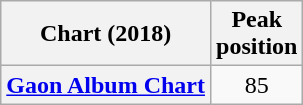<table class="wikitable plainrowheaders" style="text-align:center;" border="1">
<tr>
<th scope="col">Chart (2018)</th>
<th scope="col">Peak<br>position</th>
</tr>
<tr>
<th scope="row"><a href='#'>Gaon Album Chart</a></th>
<td>85</td>
</tr>
</table>
